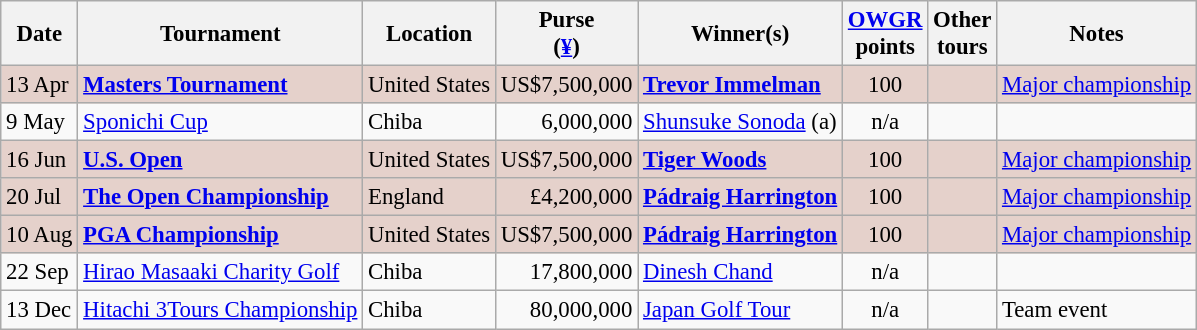<table class="wikitable" style="font-size:95%">
<tr>
<th>Date</th>
<th>Tournament</th>
<th>Location</th>
<th>Purse<br>(<a href='#'>¥</a>)</th>
<th>Winner(s)</th>
<th><a href='#'>OWGR</a><br>points</th>
<th>Other<br>tours</th>
<th>Notes</th>
</tr>
<tr style="background:#e5d1cb;">
<td>13 Apr</td>
<td><strong><a href='#'>Masters Tournament</a></strong></td>
<td>United States</td>
<td align=right>US$7,500,000</td>
<td> <strong><a href='#'>Trevor Immelman</a></strong></td>
<td align=center>100</td>
<td></td>
<td><a href='#'>Major championship</a></td>
</tr>
<tr>
<td>9 May</td>
<td><a href='#'>Sponichi Cup</a></td>
<td>Chiba</td>
<td align=right>6,000,000</td>
<td> <a href='#'>Shunsuke Sonoda</a> (a)</td>
<td align=center>n/a</td>
<td></td>
<td></td>
</tr>
<tr style="background:#e5d1cb;">
<td>16 Jun</td>
<td><strong><a href='#'>U.S. Open</a></strong></td>
<td>United States</td>
<td align=right>US$7,500,000</td>
<td> <strong><a href='#'>Tiger Woods</a></strong></td>
<td align=center>100</td>
<td></td>
<td><a href='#'>Major championship</a></td>
</tr>
<tr style="background:#e5d1cb;">
<td>20 Jul</td>
<td><strong><a href='#'>The Open Championship</a></strong></td>
<td>England</td>
<td align=right>£4,200,000</td>
<td> <strong><a href='#'>Pádraig Harrington</a></strong></td>
<td align=center>100</td>
<td></td>
<td><a href='#'>Major championship</a></td>
</tr>
<tr style="background:#e5d1cb;">
<td>10 Aug</td>
<td><strong><a href='#'>PGA Championship</a></strong></td>
<td>United States</td>
<td align=right>US$7,500,000</td>
<td> <strong><a href='#'>Pádraig Harrington</a></strong></td>
<td align=center>100</td>
<td></td>
<td><a href='#'>Major championship</a></td>
</tr>
<tr>
<td>22 Sep</td>
<td><a href='#'>Hirao Masaaki Charity Golf</a></td>
<td>Chiba</td>
<td align=right>17,800,000</td>
<td> <a href='#'>Dinesh Chand</a></td>
<td align=center>n/a</td>
<td></td>
<td></td>
</tr>
<tr>
<td>13 Dec</td>
<td><a href='#'>Hitachi 3Tours Championship</a></td>
<td>Chiba</td>
<td align=right>80,000,000</td>
<td><a href='#'>Japan Golf Tour</a></td>
<td align=center>n/a</td>
<td></td>
<td>Team event</td>
</tr>
</table>
